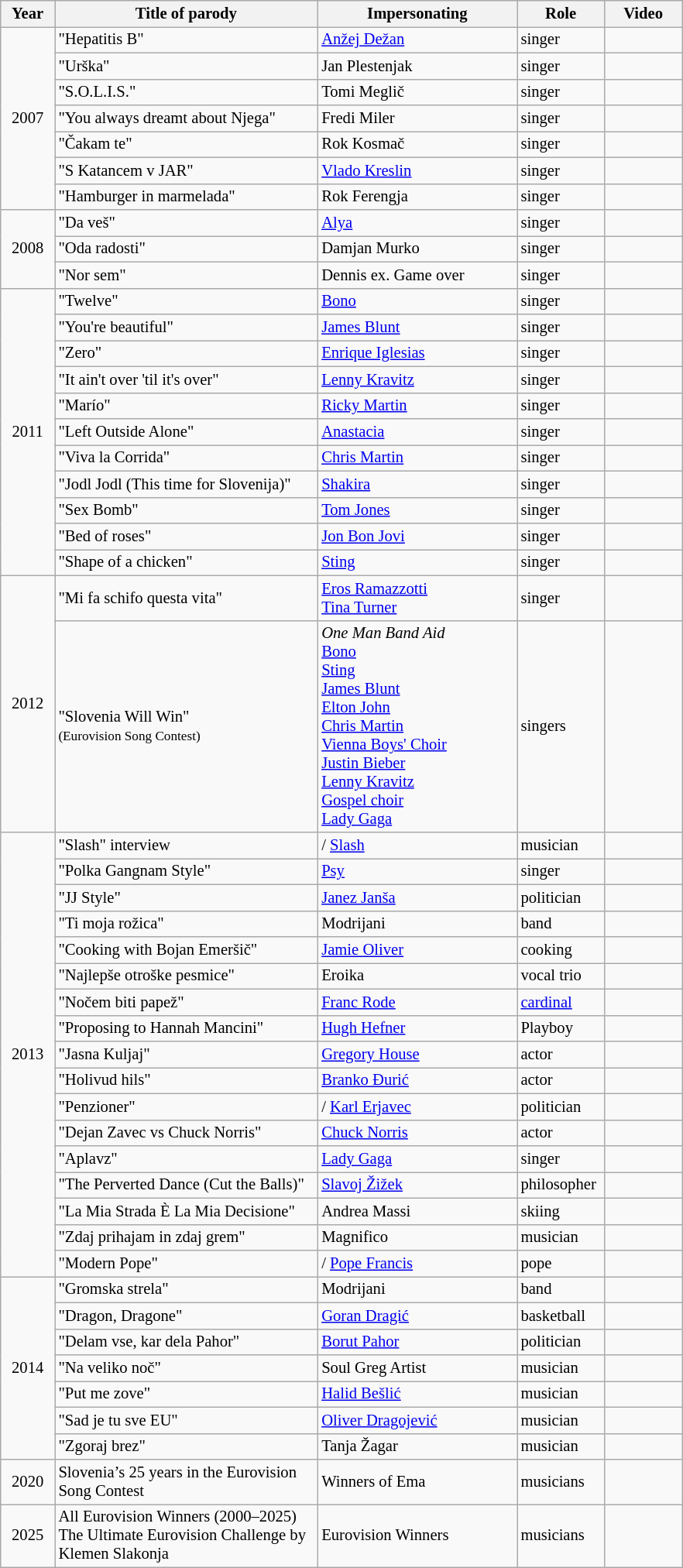<table class="wikitable" style="font-size:86%;">
<tr>
<th width="40">Year</th>
<th width="220">Title of parody</th>
<th width="165">Impersonating</th>
<th width="69">Role</th>
<th width="60">Video</th>
</tr>
<tr>
<td align=center rowspan=7>2007</td>
<td>"Hepatitis B"</td>
<td> <a href='#'>Anžej Dežan</a></td>
<td>singer</td>
<td></td>
</tr>
<tr>
<td>"Urška"</td>
<td> Jan Plestenjak</td>
<td>singer</td>
<td></td>
</tr>
<tr>
<td>"S.O.L.I.S."</td>
<td> Tomi Meglič</td>
<td>singer</td>
<td></td>
</tr>
<tr>
<td>"You always dreamt about Njega"</td>
<td> Fredi Miler</td>
<td>singer</td>
<td></td>
</tr>
<tr>
<td>"Čakam te"</td>
<td> Rok Kosmač</td>
<td>singer</td>
<td></td>
</tr>
<tr>
<td>"S Katancem v JAR"</td>
<td> <a href='#'>Vlado Kreslin</a></td>
<td>singer</td>
<td></td>
</tr>
<tr>
<td>"Hamburger in marmelada"</td>
<td> Rok Ferengja</td>
<td>singer</td>
<td></td>
</tr>
<tr>
<td align=center rowspan=3>2008</td>
<td>"Da veš"</td>
<td> <a href='#'>Alya</a></td>
<td>singer</td>
<td></td>
</tr>
<tr>
<td>"Oda radosti"</td>
<td> Damjan Murko</td>
<td>singer</td>
<td></td>
</tr>
<tr>
<td>"Nor sem"</td>
<td> Dennis ex. Game over</td>
<td>singer</td>
<td></td>
</tr>
<tr>
<td align=center rowspan=11>2011</td>
<td>"Twelve"</td>
<td> <a href='#'>Bono</a></td>
<td>singer</td>
<td></td>
</tr>
<tr>
<td>"You're beautiful"</td>
<td> <a href='#'>James Blunt</a></td>
<td>singer</td>
<td></td>
</tr>
<tr>
<td>"Zero"</td>
<td> <a href='#'>Enrique Iglesias</a></td>
<td>singer</td>
<td></td>
</tr>
<tr>
<td>"It ain't over 'til it's over"</td>
<td> <a href='#'>Lenny Kravitz</a></td>
<td>singer</td>
<td></td>
</tr>
<tr>
<td>"Marío"</td>
<td> <a href='#'>Ricky Martin</a></td>
<td>singer</td>
<td></td>
</tr>
<tr>
<td>"Left Outside Alone"</td>
<td> <a href='#'>Anastacia</a></td>
<td>singer</td>
<td></td>
</tr>
<tr>
<td>"Viva la Corrida"</td>
<td> <a href='#'>Chris Martin</a></td>
<td>singer</td>
<td></td>
</tr>
<tr>
<td>"Jodl Jodl (This time for Slovenija)"</td>
<td> <a href='#'>Shakira</a></td>
<td>singer</td>
<td></td>
</tr>
<tr>
<td>"Sex Bomb"</td>
<td> <a href='#'>Tom Jones</a></td>
<td>singer</td>
<td></td>
</tr>
<tr>
<td>"Bed of roses"</td>
<td> <a href='#'>Jon Bon Jovi</a></td>
<td>singer</td>
<td></td>
</tr>
<tr>
<td>"Shape of a chicken"</td>
<td> <a href='#'>Sting</a></td>
<td>singer</td>
<td></td>
</tr>
<tr>
<td align=center rowspan=2>2012</td>
<td>"Mi fa schifo questa vita"</td>
<td> <a href='#'>Eros Ramazzotti</a><br> <a href='#'>Tina Turner</a></td>
<td>singer</td>
<td></td>
</tr>
<tr>
<td>"Slovenia Will Win"<br><small>(Eurovision Song Contest)</small></td>
<td><em>One Man Band Aid</em><br> <a href='#'>Bono</a><br> <a href='#'>Sting</a><br> <a href='#'>James Blunt</a><br> <a href='#'>Elton John</a><br> <a href='#'>Chris Martin</a><br> <a href='#'>Vienna Boys' Choir</a><br> <a href='#'>Justin Bieber</a><br> <a href='#'>Lenny Kravitz</a><br> <a href='#'>Gospel choir</a><br> <a href='#'>Lady Gaga</a></td>
<td>singers</td>
<td></td>
</tr>
<tr>
<td align=center rowspan=17>2013</td>
<td>"Slash" interview</td>
<td>/ <a href='#'>Slash</a></td>
<td>musician</td>
<td></td>
</tr>
<tr>
<td>"Polka Gangnam Style"</td>
<td> <a href='#'>Psy</a></td>
<td>singer</td>
<td></td>
</tr>
<tr>
<td>"JJ Style"</td>
<td> <a href='#'>Janez Janša</a></td>
<td>politician</td>
<td></td>
</tr>
<tr>
<td>"Ti moja rožica"</td>
<td> Modrijani</td>
<td>band</td>
<td></td>
</tr>
<tr>
<td>"Cooking with Bojan Emeršič"</td>
<td> <a href='#'>Jamie Oliver</a></td>
<td>cooking</td>
<td></td>
</tr>
<tr>
<td>"Najlepše otroške pesmice"</td>
<td> Eroika</td>
<td>vocal trio</td>
<td></td>
</tr>
<tr>
<td>"Nočem biti papež"</td>
<td> <a href='#'>Franc Rode</a></td>
<td><a href='#'>cardinal</a></td>
<td></td>
</tr>
<tr>
<td>"Proposing to Hannah Mancini"</td>
<td> <a href='#'>Hugh Hefner</a></td>
<td>Playboy</td>
<td></td>
</tr>
<tr>
<td>"Jasna Kuljaj"</td>
<td> <a href='#'>Gregory House</a></td>
<td>actor</td>
<td></td>
</tr>
<tr>
<td>"Holivud hils"</td>
<td> <a href='#'>Branko Đurić</a></td>
<td>actor</td>
<td></td>
</tr>
<tr>
<td>"Penzioner"</td>
<td>/ <a href='#'>Karl Erjavec</a></td>
<td>politician</td>
<td></td>
</tr>
<tr>
<td>"Dejan Zavec vs Chuck Norris"</td>
<td> <a href='#'>Chuck Norris</a></td>
<td>actor</td>
<td></td>
</tr>
<tr>
<td>"Aplavz"</td>
<td> <a href='#'>Lady Gaga</a></td>
<td>singer</td>
<td></td>
</tr>
<tr>
<td>"The Perverted Dance (Cut the Balls)"</td>
<td> <a href='#'>Slavoj Žižek</a></td>
<td>philosopher</td>
<td></td>
</tr>
<tr>
<td>"La Mia Strada È La Mia Decisione"</td>
<td> Andrea Massi</td>
<td>skiing</td>
<td></td>
</tr>
<tr>
<td>"Zdaj prihajam in zdaj grem"</td>
<td> Magnifico</td>
<td>musician</td>
<td></td>
</tr>
<tr>
<td>"Modern Pope"</td>
<td>/ <a href='#'>Pope Francis</a></td>
<td>pope</td>
<td></td>
</tr>
<tr>
<td align=center rowspan=7>2014</td>
<td>"Gromska strela"</td>
<td> Modrijani</td>
<td>band</td>
<td></td>
</tr>
<tr>
<td>"Dragon, Dragone"</td>
<td> <a href='#'>Goran Dragić</a></td>
<td>basketball</td>
<td></td>
</tr>
<tr>
<td>"Delam vse, kar dela Pahor"</td>
<td> <a href='#'>Borut Pahor</a></td>
<td>politician</td>
<td></td>
</tr>
<tr>
<td>"Na veliko noč"</td>
<td> Soul Greg Artist</td>
<td>musician</td>
<td></td>
</tr>
<tr>
<td>"Put me zove"</td>
<td> <a href='#'>Halid Bešlić</a></td>
<td>musician</td>
<td></td>
</tr>
<tr>
<td>"Sad je tu sve EU"</td>
<td> <a href='#'>Oliver Dragojević</a></td>
<td>musician</td>
<td></td>
</tr>
<tr>
<td>"Zgoraj brez"</td>
<td> Tanja Žagar</td>
<td>musician</td>
<td></td>
</tr>
<tr>
<td align=center>2020</td>
<td>Slovenia’s 25 years in the Eurovision Song Contest</td>
<td> Winners of Ema</td>
<td>musicians</td>
<td></td>
</tr>
<tr>
<td align=center>2025</td>
<td>All Eurovision Winners (2000–2025) The Ultimate Eurovision Challenge by Klemen Slakonja</td>
<td>Eurovision Winners</td>
<td>musicians</td>
<td></td>
</tr>
</table>
